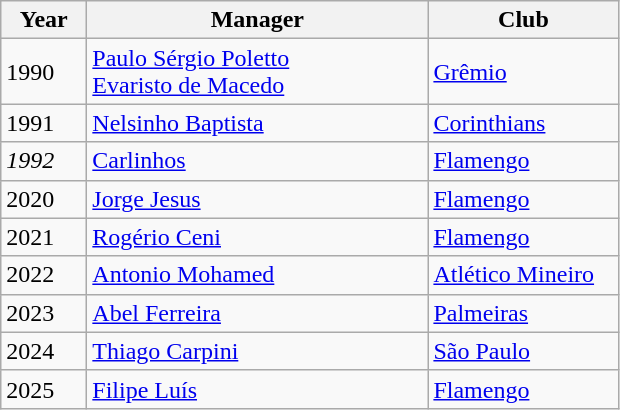<table class="wikitable" margin-left:1em;">
<tr>
<th style="width:50px">Year</th>
<th style="width:220px">Manager</th>
<th style="width:120px">Club</th>
</tr>
<tr>
<td>1990</td>
<td> <a href='#'>Paulo Sérgio Poletto</a>  <br>  <a href='#'>Evaristo de Macedo</a> </td>
<td><a href='#'>Grêmio</a></td>
</tr>
<tr>
<td>1991</td>
<td> <a href='#'>Nelsinho Baptista</a></td>
<td><a href='#'>Corinthians</a></td>
</tr>
<tr>
<td><em>1992</em></td>
<td> <a href='#'>Carlinhos</a></td>
<td><a href='#'>Flamengo</a></td>
</tr>
<tr>
<td>2020</td>
<td> <a href='#'>Jorge Jesus</a></td>
<td><a href='#'>Flamengo</a></td>
</tr>
<tr>
<td>2021</td>
<td> <a href='#'>Rogério Ceni</a></td>
<td><a href='#'>Flamengo</a></td>
</tr>
<tr>
<td>2022</td>
<td> <a href='#'>Antonio Mohamed</a></td>
<td><a href='#'>Atlético Mineiro</a></td>
</tr>
<tr>
<td>2023</td>
<td> <a href='#'>Abel Ferreira</a></td>
<td><a href='#'>Palmeiras</a></td>
</tr>
<tr>
<td>2024</td>
<td> <a href='#'>Thiago Carpini</a></td>
<td><a href='#'>São Paulo</a></td>
</tr>
<tr>
<td>2025</td>
<td> <a href='#'>Filipe Luís</a></td>
<td><a href='#'>Flamengo</a></td>
</tr>
</table>
